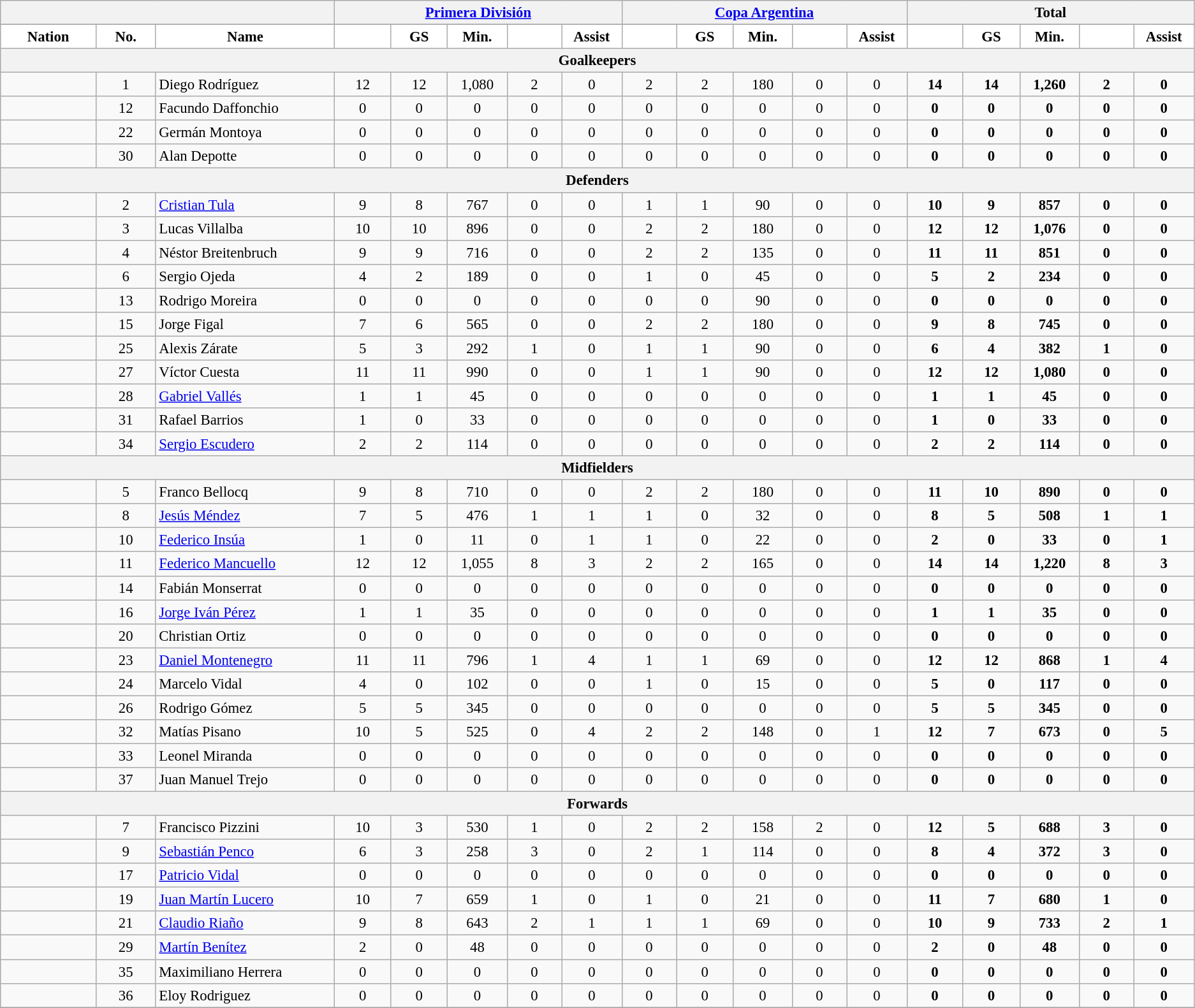<table class="wikitable" style="font-size: 95%; text-align: center">
<tr>
<th colspan=3></th>
<th colspan=5><a href='#'>Primera División</a></th>
<th colspan=5><a href='#'>Copa Argentina</a></th>
<th colspan=5>Total</th>
</tr>
<tr>
</tr>
<tr>
<th width="8%" style="background: #FFFFFF">Nation</th>
<th width="5%" style="background: #FFFFFF">No.</th>
<th width="15%" style="background: #FFFFFF">Name</th>
<th width=60 style="background: #FFFFFF"></th>
<th width=60 style="background: #FFFFFF">GS</th>
<th width=60 style="background: #FFFFFF">Min.</th>
<th width=60 style="background: #FFFFFF"></th>
<th width=60 style="background: #FFFFFF">Assist</th>
<th width=60 style="background: #FFFFFF"></th>
<th width=60 style="background: #FFFFFF">GS</th>
<th width=60 style="background: #FFFFFF">Min.</th>
<th width=60 style="background: #FFFFFF"></th>
<th width=60 style="background: #FFFFFF">Assist</th>
<th width=60 style="background: #FFFFFF"></th>
<th width=60 style="background: #FFFFFF">GS</th>
<th width=60 style="background: #FFFFFF">Min.</th>
<th width=60 style="background: #FFFFFF"></th>
<th width=60 style="background: #FFFFFF">Assist</th>
</tr>
<tr>
<th colspan=31>Goalkeepers</th>
</tr>
<tr>
<td></td>
<td>1</td>
<td align=left>Diego Rodríguez</td>
<td>12 </td>
<td>12 </td>
<td>1,080 </td>
<td>2 </td>
<td>0 </td>
<td>2 </td>
<td>2 </td>
<td>180 </td>
<td>0 </td>
<td>0 </td>
<td><strong>14</strong> </td>
<td><strong>14</strong> </td>
<td><strong>1,260</strong> </td>
<td><strong>2</strong> </td>
<td><strong>0</strong> </td>
</tr>
<tr>
<td></td>
<td>12</td>
<td align=left>Facundo Daffonchio</td>
<td>0 </td>
<td>0 </td>
<td>0 </td>
<td>0 </td>
<td>0 </td>
<td>0 </td>
<td>0 </td>
<td>0 </td>
<td>0 </td>
<td>0 </td>
<td><strong>0</strong> </td>
<td><strong>0</strong> </td>
<td><strong>0</strong> </td>
<td><strong>0</strong> </td>
<td><strong>0</strong> </td>
</tr>
<tr>
<td></td>
<td>22</td>
<td align=left>Germán Montoya</td>
<td>0 </td>
<td>0 </td>
<td>0 </td>
<td>0 </td>
<td>0 </td>
<td>0 </td>
<td>0 </td>
<td>0 </td>
<td>0 </td>
<td>0 </td>
<td><strong>0</strong> </td>
<td><strong>0</strong> </td>
<td><strong>0</strong> </td>
<td><strong>0</strong> </td>
<td><strong>0</strong> </td>
</tr>
<tr>
<td></td>
<td>30</td>
<td align=left>Alan Depotte</td>
<td>0 </td>
<td>0 </td>
<td>0 </td>
<td>0 </td>
<td>0 </td>
<td>0 </td>
<td>0 </td>
<td>0 </td>
<td>0 </td>
<td>0 </td>
<td><strong>0</strong> </td>
<td><strong>0</strong> </td>
<td><strong>0</strong> </td>
<td><strong>0</strong> </td>
<td><strong>0</strong> </td>
</tr>
<tr>
<th colspan=31>Defenders</th>
</tr>
<tr>
<td></td>
<td>2</td>
<td align=left><a href='#'>Cristian Tula</a></td>
<td>9 </td>
<td>8 </td>
<td>767 </td>
<td>0 </td>
<td>0 </td>
<td>1 </td>
<td>1 </td>
<td>90 </td>
<td>0 </td>
<td>0 </td>
<td><strong>10</strong> </td>
<td><strong>9</strong> </td>
<td><strong>857</strong> </td>
<td><strong>0</strong> </td>
<td><strong>0</strong> </td>
</tr>
<tr>
<td></td>
<td>3</td>
<td align=left>Lucas Villalba</td>
<td>10 </td>
<td>10 </td>
<td>896 </td>
<td>0 </td>
<td>0 </td>
<td>2 </td>
<td>2 </td>
<td>180 </td>
<td>0 </td>
<td>0 </td>
<td><strong>12</strong> </td>
<td><strong>12</strong> </td>
<td><strong>1,076</strong> </td>
<td><strong>0</strong> </td>
<td><strong>0</strong> </td>
</tr>
<tr>
<td></td>
<td>4</td>
<td align=left>Néstor Breitenbruch</td>
<td>9 </td>
<td>9 </td>
<td>716 </td>
<td>0 </td>
<td>0 </td>
<td>2 </td>
<td>2 </td>
<td>135 </td>
<td>0 </td>
<td>0 </td>
<td><strong>11</strong> </td>
<td><strong>11</strong> </td>
<td><strong>851</strong> </td>
<td><strong>0</strong> </td>
<td><strong>0</strong> </td>
</tr>
<tr>
<td></td>
<td>6</td>
<td align=left>Sergio Ojeda</td>
<td>4 </td>
<td>2 </td>
<td>189 </td>
<td>0 </td>
<td>0 </td>
<td>1 </td>
<td>0 </td>
<td>45 </td>
<td>0 </td>
<td>0 </td>
<td><strong>5</strong> </td>
<td><strong>2</strong> </td>
<td><strong>234</strong> </td>
<td><strong>0</strong> </td>
<td><strong>0</strong> </td>
</tr>
<tr>
<td></td>
<td>13</td>
<td align=left>Rodrigo Moreira</td>
<td>0 </td>
<td>0 </td>
<td>0 </td>
<td>0 </td>
<td>0 </td>
<td>0 </td>
<td>0 </td>
<td>90 </td>
<td>0 </td>
<td>0 </td>
<td><strong>0</strong> </td>
<td><strong>0</strong> </td>
<td><strong>0</strong> </td>
<td><strong>0</strong> </td>
<td><strong>0</strong> </td>
</tr>
<tr>
<td></td>
<td>15</td>
<td align=left>Jorge Figal</td>
<td>7 </td>
<td>6 </td>
<td>565 </td>
<td>0 </td>
<td>0 </td>
<td>2 </td>
<td>2 </td>
<td>180 </td>
<td>0 </td>
<td>0 </td>
<td><strong>9</strong> </td>
<td><strong>8</strong> </td>
<td><strong>745</strong> </td>
<td><strong>0</strong> </td>
<td><strong>0</strong> </td>
</tr>
<tr>
<td></td>
<td>25</td>
<td align=left>Alexis Zárate</td>
<td>5 </td>
<td>3 </td>
<td>292 </td>
<td>1 </td>
<td>0 </td>
<td>1 </td>
<td>1 </td>
<td>90 </td>
<td>0 </td>
<td>0 </td>
<td><strong>6</strong> </td>
<td><strong>4</strong> </td>
<td><strong>382</strong> </td>
<td><strong>1</strong> </td>
<td><strong>0</strong> </td>
</tr>
<tr>
<td></td>
<td>27</td>
<td align=left>Víctor Cuesta</td>
<td>11 </td>
<td>11 </td>
<td>990 </td>
<td>0 </td>
<td>0 </td>
<td>1 </td>
<td>1 </td>
<td>90 </td>
<td>0 </td>
<td>0 </td>
<td><strong>12</strong> </td>
<td><strong>12</strong> </td>
<td><strong>1,080</strong> </td>
<td><strong>0</strong> </td>
<td><strong>0</strong> </td>
</tr>
<tr>
<td></td>
<td>28</td>
<td align=left><a href='#'>Gabriel Vallés</a></td>
<td>1 </td>
<td>1 </td>
<td>45 </td>
<td>0 </td>
<td>0 </td>
<td>0 </td>
<td>0 </td>
<td>0 </td>
<td>0 </td>
<td>0 </td>
<td><strong>1</strong> </td>
<td><strong>1</strong> </td>
<td><strong>45</strong> </td>
<td><strong>0</strong> </td>
<td><strong>0</strong> </td>
</tr>
<tr>
<td></td>
<td>31</td>
<td align=left>Rafael Barrios</td>
<td>1 </td>
<td>0 </td>
<td>33 </td>
<td>0 </td>
<td>0 </td>
<td>0 </td>
<td>0 </td>
<td>0 </td>
<td>0 </td>
<td>0 </td>
<td><strong>1</strong> </td>
<td><strong>0</strong> </td>
<td><strong>33</strong> </td>
<td><strong>0</strong> </td>
<td><strong>0</strong> </td>
</tr>
<tr>
<td></td>
<td>34</td>
<td align=left><a href='#'>Sergio Escudero</a></td>
<td>2 </td>
<td>2 </td>
<td>114 </td>
<td>0 </td>
<td>0 </td>
<td>0 </td>
<td>0 </td>
<td>0 </td>
<td>0 </td>
<td>0 </td>
<td><strong>2</strong> </td>
<td><strong>2</strong> </td>
<td><strong>114</strong> </td>
<td><strong>0</strong> </td>
<td><strong>0</strong> </td>
</tr>
<tr>
<th colspan=31>Midfielders</th>
</tr>
<tr>
<td></td>
<td>5</td>
<td align=left>Franco Bellocq</td>
<td>9 </td>
<td>8 </td>
<td>710 </td>
<td>0 </td>
<td>0 </td>
<td>2 </td>
<td>2 </td>
<td>180 </td>
<td>0 </td>
<td>0 </td>
<td><strong>11</strong> </td>
<td><strong>10</strong> </td>
<td><strong>890</strong> </td>
<td><strong>0</strong> </td>
<td><strong>0</strong> </td>
</tr>
<tr>
<td></td>
<td>8</td>
<td align=left><a href='#'>Jesús Méndez</a></td>
<td>7 </td>
<td>5 </td>
<td>476 </td>
<td>1 </td>
<td>1 </td>
<td>1 </td>
<td>0 </td>
<td>32 </td>
<td>0 </td>
<td>0 </td>
<td><strong>8</strong> </td>
<td><strong>5</strong> </td>
<td><strong>508</strong> </td>
<td><strong>1</strong> </td>
<td><strong>1</strong> </td>
</tr>
<tr>
<td></td>
<td>10</td>
<td align=left><a href='#'>Federico Insúa</a></td>
<td>1 </td>
<td>0 </td>
<td>11 </td>
<td>0 </td>
<td>1 </td>
<td>1 </td>
<td>0 </td>
<td>22 </td>
<td>0 </td>
<td>0 </td>
<td><strong>2</strong> </td>
<td><strong>0</strong> </td>
<td><strong>33</strong> </td>
<td><strong>0</strong> </td>
<td><strong>1</strong> </td>
</tr>
<tr>
<td></td>
<td>11</td>
<td align=left><a href='#'>Federico Mancuello</a></td>
<td>12 </td>
<td>12 </td>
<td>1,055 </td>
<td>8 </td>
<td>3 </td>
<td>2 </td>
<td>2 </td>
<td>165 </td>
<td>0 </td>
<td>0 </td>
<td><strong>14</strong> </td>
<td><strong>14</strong> </td>
<td><strong>1,220</strong> </td>
<td><strong>8</strong> </td>
<td><strong>3</strong> </td>
</tr>
<tr>
<td></td>
<td>14</td>
<td align=left>Fabián Monserrat</td>
<td>0 </td>
<td>0 </td>
<td>0 </td>
<td>0 </td>
<td>0 </td>
<td>0 </td>
<td>0 </td>
<td>0 </td>
<td>0 </td>
<td>0 </td>
<td><strong>0</strong> </td>
<td><strong>0</strong> </td>
<td><strong>0</strong> </td>
<td><strong>0</strong> </td>
<td><strong>0</strong> </td>
</tr>
<tr>
<td></td>
<td>16</td>
<td align=left><a href='#'>Jorge Iván Pérez</a></td>
<td>1 </td>
<td>1 </td>
<td>35 </td>
<td>0 </td>
<td>0 </td>
<td>0 </td>
<td>0 </td>
<td>0 </td>
<td>0 </td>
<td>0 </td>
<td><strong>1</strong> </td>
<td><strong>1</strong> </td>
<td><strong>35</strong> </td>
<td><strong>0</strong> </td>
<td><strong>0</strong> </td>
</tr>
<tr>
<td></td>
<td>20</td>
<td align=left>Christian Ortiz</td>
<td>0 </td>
<td>0 </td>
<td>0 </td>
<td>0 </td>
<td>0 </td>
<td>0 </td>
<td>0 </td>
<td>0 </td>
<td>0 </td>
<td>0 </td>
<td><strong>0</strong> </td>
<td><strong>0</strong> </td>
<td><strong>0</strong> </td>
<td><strong>0</strong> </td>
<td><strong>0</strong> </td>
</tr>
<tr>
<td></td>
<td>23</td>
<td align=left><a href='#'>Daniel Montenegro</a></td>
<td>11 </td>
<td>11 </td>
<td>796 </td>
<td>1 </td>
<td>4 </td>
<td>1 </td>
<td>1 </td>
<td>69 </td>
<td>0 </td>
<td>0 </td>
<td><strong>12</strong> </td>
<td><strong>12</strong> </td>
<td><strong>868</strong> </td>
<td><strong>1</strong> </td>
<td><strong>4</strong> </td>
</tr>
<tr>
<td></td>
<td>24</td>
<td align=left>Marcelo Vidal</td>
<td>4 </td>
<td>0 </td>
<td>102 </td>
<td>0 </td>
<td>0 </td>
<td>1 </td>
<td>0 </td>
<td>15 </td>
<td>0 </td>
<td>0 </td>
<td><strong>5</strong> </td>
<td><strong>0</strong> </td>
<td><strong>117</strong> </td>
<td><strong>0</strong> </td>
<td><strong>0</strong> </td>
</tr>
<tr>
<td></td>
<td>26</td>
<td align=left>Rodrigo Gómez</td>
<td>5 </td>
<td>5 </td>
<td>345 </td>
<td>0 </td>
<td>0 </td>
<td>0 </td>
<td>0 </td>
<td>0 </td>
<td>0 </td>
<td>0 </td>
<td><strong>5</strong> </td>
<td><strong>5</strong> </td>
<td><strong>345</strong> </td>
<td><strong>0</strong> </td>
<td><strong>0</strong> </td>
</tr>
<tr>
<td></td>
<td>32</td>
<td align=left>Matías Pisano</td>
<td>10 </td>
<td>5 </td>
<td>525 </td>
<td>0 </td>
<td>4 </td>
<td>2 </td>
<td>2 </td>
<td>148 </td>
<td>0 </td>
<td>1 </td>
<td><strong>12</strong> </td>
<td><strong>7</strong> </td>
<td><strong>673</strong> </td>
<td><strong>0</strong> </td>
<td><strong>5</strong> </td>
</tr>
<tr>
<td></td>
<td>33</td>
<td align=left>Leonel Miranda</td>
<td>0 </td>
<td>0 </td>
<td>0 </td>
<td>0 </td>
<td>0 </td>
<td>0 </td>
<td>0 </td>
<td>0 </td>
<td>0 </td>
<td>0 </td>
<td><strong>0</strong> </td>
<td><strong>0</strong> </td>
<td><strong>0</strong> </td>
<td><strong>0</strong> </td>
<td><strong>0</strong> </td>
</tr>
<tr>
<td></td>
<td>37</td>
<td align=left>Juan Manuel Trejo</td>
<td>0 </td>
<td>0 </td>
<td>0 </td>
<td>0 </td>
<td>0 </td>
<td>0 </td>
<td>0 </td>
<td>0 </td>
<td>0 </td>
<td>0 </td>
<td><strong>0</strong> </td>
<td><strong>0</strong> </td>
<td><strong>0</strong> </td>
<td><strong>0</strong> </td>
<td><strong>0</strong> </td>
</tr>
<tr>
<th colspan=31>Forwards</th>
</tr>
<tr>
<td></td>
<td>7</td>
<td align=left>Francisco Pizzini</td>
<td>10 </td>
<td>3 </td>
<td>530 </td>
<td>1 </td>
<td>0 </td>
<td>2 </td>
<td>2 </td>
<td>158 </td>
<td>2 </td>
<td>0 </td>
<td><strong>12</strong> </td>
<td><strong>5</strong> </td>
<td><strong>688</strong> </td>
<td><strong>3</strong> </td>
<td><strong>0</strong> </td>
</tr>
<tr>
<td></td>
<td>9</td>
<td align=left><a href='#'>Sebastián Penco</a></td>
<td>6 </td>
<td>3 </td>
<td>258 </td>
<td>3 </td>
<td>0 </td>
<td>2 </td>
<td>1 </td>
<td>114 </td>
<td>0 </td>
<td>0 </td>
<td><strong>8</strong> </td>
<td><strong>4</strong> </td>
<td><strong>372</strong> </td>
<td><strong>3</strong> </td>
<td><strong>0</strong> </td>
</tr>
<tr>
<td></td>
<td>17</td>
<td align=left><a href='#'>Patricio Vidal</a></td>
<td>0 </td>
<td>0 </td>
<td>0 </td>
<td>0 </td>
<td>0 </td>
<td>0 </td>
<td>0 </td>
<td>0 </td>
<td>0 </td>
<td>0 </td>
<td><strong>0</strong> </td>
<td><strong>0</strong> </td>
<td><strong>0</strong> </td>
<td><strong>0</strong> </td>
<td><strong>0</strong> </td>
</tr>
<tr>
<td></td>
<td>19</td>
<td align=left><a href='#'>Juan Martín Lucero</a></td>
<td>10 </td>
<td>7 </td>
<td>659 </td>
<td>1 </td>
<td>0 </td>
<td>1 </td>
<td>0 </td>
<td>21 </td>
<td>0 </td>
<td>0 </td>
<td><strong>11</strong> </td>
<td><strong>7</strong> </td>
<td><strong>680</strong> </td>
<td><strong>1</strong> </td>
<td><strong>0</strong> </td>
</tr>
<tr>
<td></td>
<td>21</td>
<td align=left><a href='#'>Claudio Riaño</a></td>
<td>9 </td>
<td>8 </td>
<td>643 </td>
<td>2 </td>
<td>1 </td>
<td>1 </td>
<td>1 </td>
<td>69 </td>
<td>0 </td>
<td>0 </td>
<td><strong>10</strong> </td>
<td><strong>9</strong> </td>
<td><strong>733</strong> </td>
<td><strong>2</strong> </td>
<td><strong>1</strong> </td>
</tr>
<tr>
<td></td>
<td>29</td>
<td align=left><a href='#'>Martín Benítez</a></td>
<td>2 </td>
<td>0 </td>
<td>48 </td>
<td>0 </td>
<td>0 </td>
<td>0 </td>
<td>0 </td>
<td>0 </td>
<td>0 </td>
<td>0 </td>
<td><strong>2</strong> </td>
<td><strong>0</strong> </td>
<td><strong>48</strong> </td>
<td><strong>0</strong> </td>
<td><strong>0</strong> </td>
</tr>
<tr>
<td></td>
<td>35</td>
<td align=left>Maximiliano Herrera</td>
<td>0 </td>
<td>0 </td>
<td>0 </td>
<td>0 </td>
<td>0 </td>
<td>0 </td>
<td>0 </td>
<td>0 </td>
<td>0 </td>
<td>0 </td>
<td><strong>0</strong> </td>
<td><strong>0</strong> </td>
<td><strong>0</strong> </td>
<td><strong>0</strong> </td>
<td><strong>0</strong> </td>
</tr>
<tr>
<td></td>
<td>36</td>
<td align=left>Eloy Rodriguez</td>
<td>0 </td>
<td>0 </td>
<td>0 </td>
<td>0 </td>
<td>0 </td>
<td>0 </td>
<td>0 </td>
<td>0 </td>
<td>0 </td>
<td>0 </td>
<td><strong>0</strong> </td>
<td><strong>0</strong> </td>
<td><strong>0</strong> </td>
<td><strong>0</strong> </td>
<td><strong>0</strong> </td>
</tr>
<tr>
</tr>
</table>
